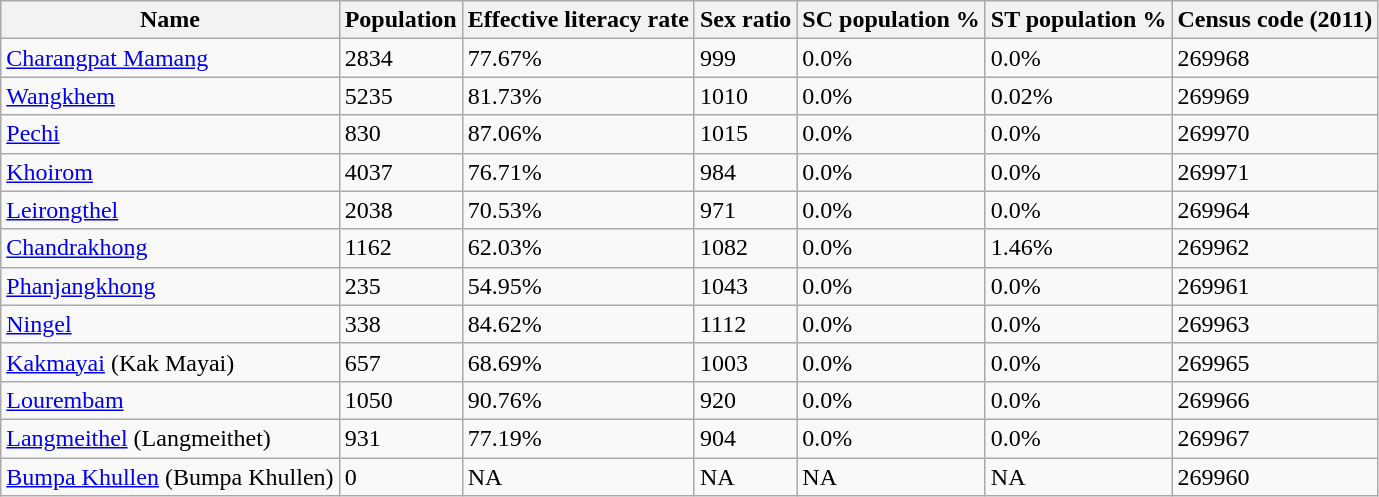<table class="wikitable sortable">
<tr>
<th>Name</th>
<th>Population</th>
<th>Effective literacy rate</th>
<th>Sex ratio</th>
<th>SC population %</th>
<th>ST population %</th>
<th>Census code (2011)</th>
</tr>
<tr>
<td><a href='#'>Charangpat Mamang</a></td>
<td>2834</td>
<td>77.67%</td>
<td>999</td>
<td>0.0%</td>
<td>0.0%</td>
<td>269968</td>
</tr>
<tr>
<td><a href='#'>Wangkhem</a></td>
<td>5235</td>
<td>81.73%</td>
<td>1010</td>
<td>0.0%</td>
<td>0.02%</td>
<td>269969</td>
</tr>
<tr>
<td><a href='#'>Pechi</a></td>
<td>830</td>
<td>87.06%</td>
<td>1015</td>
<td>0.0%</td>
<td>0.0%</td>
<td>269970</td>
</tr>
<tr>
<td><a href='#'>Khoirom</a></td>
<td>4037</td>
<td>76.71%</td>
<td>984</td>
<td>0.0%</td>
<td>0.0%</td>
<td>269971</td>
</tr>
<tr>
<td><a href='#'>Leirongthel</a></td>
<td>2038</td>
<td>70.53%</td>
<td>971</td>
<td>0.0%</td>
<td>0.0%</td>
<td>269964</td>
</tr>
<tr>
<td><a href='#'>Chandrakhong</a></td>
<td>1162</td>
<td>62.03%</td>
<td>1082</td>
<td>0.0%</td>
<td>1.46%</td>
<td>269962</td>
</tr>
<tr>
<td><a href='#'>Phanjangkhong</a></td>
<td>235</td>
<td>54.95%</td>
<td>1043</td>
<td>0.0%</td>
<td>0.0%</td>
<td>269961</td>
</tr>
<tr>
<td><a href='#'>Ningel</a></td>
<td>338</td>
<td>84.62%</td>
<td>1112</td>
<td>0.0%</td>
<td>0.0%</td>
<td>269963</td>
</tr>
<tr>
<td><a href='#'>Kakmayai</a> (Kak Mayai)</td>
<td>657</td>
<td>68.69%</td>
<td>1003</td>
<td>0.0%</td>
<td>0.0%</td>
<td>269965</td>
</tr>
<tr>
<td><a href='#'>Lourembam</a></td>
<td>1050</td>
<td>90.76%</td>
<td>920</td>
<td>0.0%</td>
<td>0.0%</td>
<td>269966</td>
</tr>
<tr>
<td><a href='#'>Langmeithel</a> (Langmeithet)</td>
<td>931</td>
<td>77.19%</td>
<td>904</td>
<td>0.0%</td>
<td>0.0%</td>
<td>269967</td>
</tr>
<tr>
<td><a href='#'>Bumpa Khullen</a> (Bumpa Khullen)</td>
<td>0</td>
<td>NA</td>
<td>NA</td>
<td>NA</td>
<td>NA</td>
<td>269960</td>
</tr>
</table>
